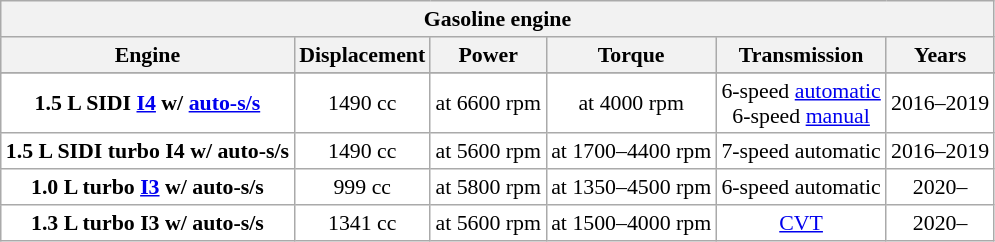<table class="wikitable"  style="text-align:center; font-size:91%;">
<tr>
<th colspan="6">Gasoline engine</th>
</tr>
<tr style="background:#dcdcdc; text-align:center; vertical-align:middle;">
<th>Engine</th>
<th>Displacement</th>
<th>Power</th>
<th>Torque</th>
<th>Transmission</th>
<th>Years</th>
</tr>
<tr style="background:#fff;">
</tr>
<tr style="background:#fff;">
<td><strong>1.5 L SIDI <a href='#'>I4</a> w/ <a href='#'>auto-s/s</a></strong></td>
<td>1490 cc</td>
<td> at 6600 rpm</td>
<td> at 4000 rpm</td>
<td>6-speed <a href='#'>automatic</a><br>6-speed <a href='#'>manual</a></td>
<td>2016–2019</td>
</tr>
<tr style="background:#fff;">
<td><strong>1.5 L SIDI turbo I4 w/ auto-s/s</strong></td>
<td>1490 cc</td>
<td> at 5600 rpm</td>
<td> at 1700–4400 rpm</td>
<td>7-speed automatic</td>
<td>2016–2019</td>
</tr>
<tr style="background:#fff;">
<td><strong>1.0 L turbo <a href='#'>I3</a>  w/ auto-s/s</strong></td>
<td>999 cc</td>
<td> at 5800 rpm</td>
<td> at 1350–4500 rpm</td>
<td>6-speed automatic</td>
<td>2020–</td>
</tr>
<tr style="background:#fff;">
<td><strong>1.3 L turbo I3 w/ auto-s/s</strong></td>
<td>1341 cc</td>
<td> at 5600 rpm</td>
<td> at 1500–4000 rpm</td>
<td><a href='#'>CVT</a></td>
<td>2020–</td>
</tr>
</table>
